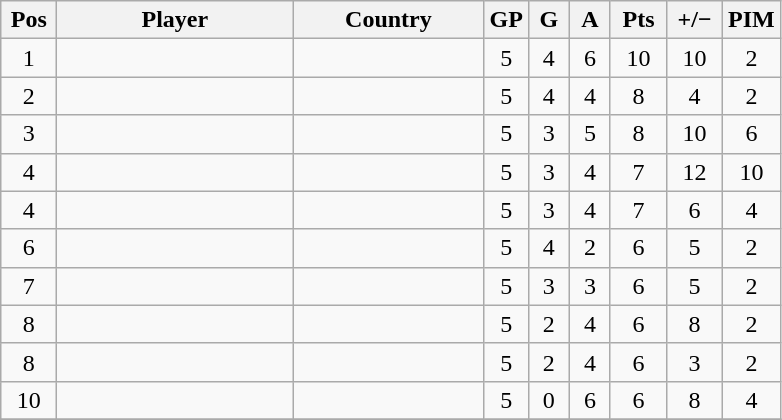<table class="wikitable sortable" style="text-align: center;">
<tr>
<th width="30">Pos</th>
<th width="150">Player</th>
<th width="120">Country</th>
<th width="20">GP</th>
<th width="20">G</th>
<th width="20">A</th>
<th width="30">Pts</th>
<th width="30">+/−</th>
<th width="30">PIM</th>
</tr>
<tr>
<td>1</td>
<td align="left"></td>
<td align="left"></td>
<td>5</td>
<td>4</td>
<td>6</td>
<td>10</td>
<td>10</td>
<td>2</td>
</tr>
<tr>
<td>2</td>
<td align="left"></td>
<td align="left"></td>
<td>5</td>
<td>4</td>
<td>4</td>
<td>8</td>
<td>4</td>
<td>2</td>
</tr>
<tr>
<td>3</td>
<td align="left"></td>
<td align="left"></td>
<td>5</td>
<td>3</td>
<td>5</td>
<td>8</td>
<td>10</td>
<td>6</td>
</tr>
<tr>
<td>4</td>
<td align="left"></td>
<td align="left"></td>
<td>5</td>
<td>3</td>
<td>4</td>
<td>7</td>
<td>12</td>
<td>10</td>
</tr>
<tr>
<td>4</td>
<td align="left"></td>
<td align="left"></td>
<td>5</td>
<td>3</td>
<td>4</td>
<td>7</td>
<td>6</td>
<td>4</td>
</tr>
<tr>
<td>6</td>
<td align="left"></td>
<td align="left"></td>
<td>5</td>
<td>4</td>
<td>2</td>
<td>6</td>
<td>5</td>
<td>2</td>
</tr>
<tr>
<td>7</td>
<td align="left"></td>
<td align="left"></td>
<td>5</td>
<td>3</td>
<td>3</td>
<td>6</td>
<td>5</td>
<td>2</td>
</tr>
<tr>
<td>8</td>
<td align="left"></td>
<td align="left"></td>
<td>5</td>
<td>2</td>
<td>4</td>
<td>6</td>
<td>8</td>
<td>2</td>
</tr>
<tr>
<td>8</td>
<td align="left"></td>
<td align="left"></td>
<td>5</td>
<td>2</td>
<td>4</td>
<td>6</td>
<td>3</td>
<td>2</td>
</tr>
<tr>
<td>10</td>
<td align="left"></td>
<td align="left"></td>
<td>5</td>
<td>0</td>
<td>6</td>
<td>6</td>
<td>8</td>
<td>4</td>
</tr>
<tr>
</tr>
</table>
